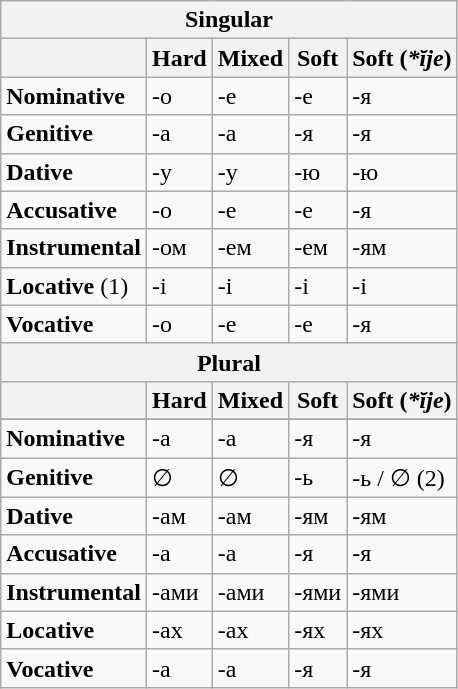<table class="wikitable" align=center>
<tr>
<th colspan="5">Singular</th>
</tr>
<tr>
<th></th>
<th>Hard</th>
<th>Mixed</th>
<th>Soft</th>
<th>Soft (<em>*ĭjе</em>)</th>
</tr>
<tr>
<td><strong>Nominative</strong></td>
<td>-о</td>
<td>-е</td>
<td>-е</td>
<td>-я</td>
</tr>
<tr>
<td><strong>Genitive</strong></td>
<td>-а</td>
<td>-а</td>
<td>-я</td>
<td>-я</td>
</tr>
<tr>
<td><strong>Dative</strong></td>
<td>-у</td>
<td>-у</td>
<td>-ю</td>
<td>-ю</td>
</tr>
<tr>
<td><strong>Accusative</strong></td>
<td>-о</td>
<td>-е</td>
<td>-е</td>
<td>-я</td>
</tr>
<tr>
<td><strong>Instrumental</strong></td>
<td>-ом</td>
<td>-ем</td>
<td>-ем</td>
<td>-ям</td>
</tr>
<tr>
<td><strong>Locative</strong> (1)</td>
<td>-і</td>
<td>-і</td>
<td>-і</td>
<td>-і</td>
</tr>
<tr>
<td><strong>Vocative</strong></td>
<td>-о</td>
<td>-е</td>
<td>-е</td>
<td>-я</td>
</tr>
<tr>
<th colspan="5">Plural</th>
</tr>
<tr>
<th></th>
<th>Hard</th>
<th>Mixed</th>
<th>Soft</th>
<th>Soft (<em>*ĭjе</em>)</th>
</tr>
<tr>
</tr>
<tr>
<td><strong>Nominative</strong></td>
<td>-а</td>
<td>-а</td>
<td>-я</td>
<td>-я</td>
</tr>
<tr>
<td><strong>Genitive</strong></td>
<td>∅</td>
<td>∅</td>
<td>-ь</td>
<td>-ь / ∅ (2)</td>
</tr>
<tr>
<td><strong>Dative</strong></td>
<td>-ам</td>
<td>-ам</td>
<td>-ям</td>
<td>-ям</td>
</tr>
<tr>
<td><strong>Accusative</strong></td>
<td>-а</td>
<td>-а</td>
<td>-я</td>
<td>-я</td>
</tr>
<tr>
<td><strong>Instrumental</strong></td>
<td>-ами</td>
<td>-ами</td>
<td>-ями</td>
<td>-ями</td>
</tr>
<tr>
<td><strong>Locative</strong></td>
<td>-ах</td>
<td>-ах</td>
<td>-ях</td>
<td>-ях</td>
</tr>
<tr>
<td><strong>Vocative</strong></td>
<td>-а</td>
<td>-а</td>
<td>-я</td>
<td>-я</td>
</tr>
</table>
